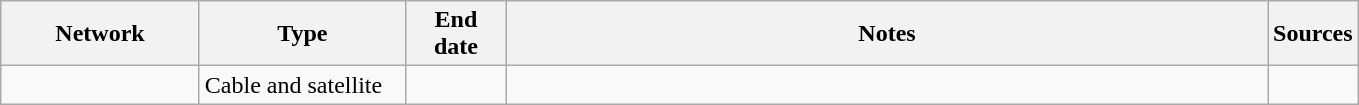<table class="wikitable">
<tr>
<th style="text-align:center; width:125px">Network</th>
<th style="text-align:center; width:130px">Type</th>
<th style="text-align:center; width:60px">End date</th>
<th style="text-align:center; width:500px">Notes</th>
<th style="text-align:center; width:30px">Sources</th>
</tr>
<tr>
<td><a href='#'></a></td>
<td>Cable and satellite</td>
<td></td>
<td></td>
<td></td>
</tr>
</table>
